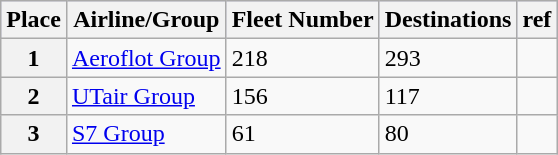<table class="wikitable sortable">
<tr style="background:#ccf;">
<th>Place</th>
<th>Airline/Group</th>
<th>Fleet Number</th>
<th>Destinations</th>
<th>ref</th>
</tr>
<tr>
<th>1</th>
<td><a href='#'>Aeroflot Group</a></td>
<td>218</td>
<td>293</td>
<td></td>
</tr>
<tr>
<th>2</th>
<td><a href='#'>UTair Group</a></td>
<td>156</td>
<td>117</td>
<td></td>
</tr>
<tr>
<th>3</th>
<td><a href='#'>S7 Group</a></td>
<td>61</td>
<td>80</td>
<td></td>
</tr>
</table>
